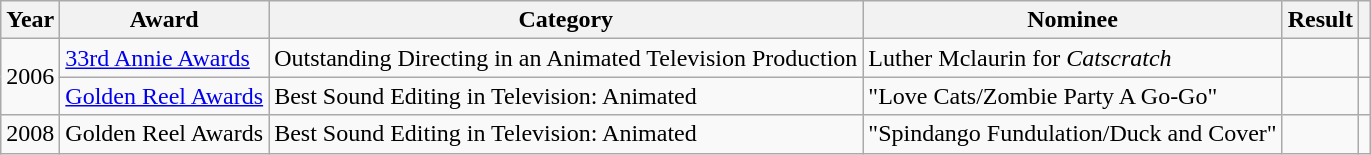<table class="wikitable sortable">
<tr>
<th>Year</th>
<th>Award</th>
<th>Category</th>
<th>Nominee</th>
<th>Result</th>
<th></th>
</tr>
<tr>
<td rowspan="2">2006</td>
<td><a href='#'>33rd Annie Awards</a></td>
<td>Outstanding Directing in an Animated Television Production</td>
<td>Luther Mclaurin for <em>Catscratch</em></td>
<td></td>
<td align=center></td>
</tr>
<tr>
<td><a href='#'>Golden Reel Awards</a></td>
<td>Best Sound Editing in Television: Animated</td>
<td>"Love Cats/Zombie Party A Go-Go"</td>
<td></td>
<td align=center></td>
</tr>
<tr>
<td>2008</td>
<td>Golden Reel Awards</td>
<td>Best Sound Editing in Television: Animated</td>
<td>"Spindango Fundulation/Duck and Cover"</td>
<td></td>
<td align=center></td>
</tr>
</table>
